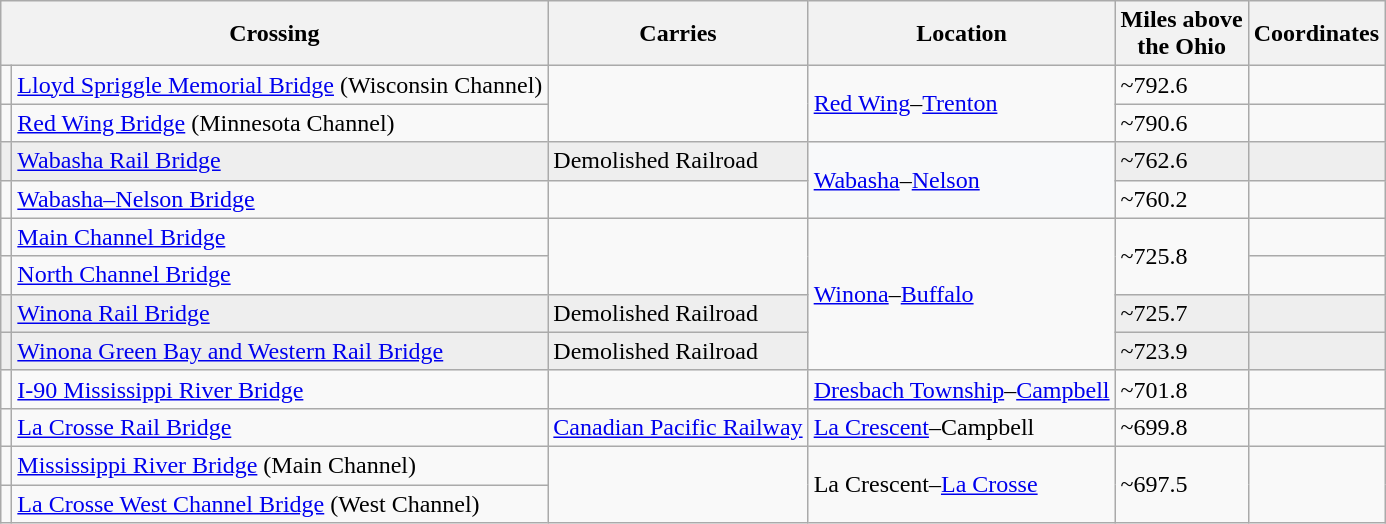<table class="wikitable">
<tr>
<th colspan="2">Crossing</th>
<th>Carries</th>
<th>Location</th>
<th>Miles above<br>the Ohio</th>
<th>Coordinates</th>
</tr>
<tr>
<td></td>
<td><a href='#'>Lloyd Spriggle Memorial Bridge</a> (Wisconsin Channel)</td>
<td rowspan="2"></td>
<td rowspan="2"><a href='#'>Red Wing</a>–<a href='#'>Trenton</a></td>
<td>~792.6</td>
<td></td>
</tr>
<tr>
<td></td>
<td><a href='#'>Red Wing Bridge</a> (Minnesota Channel)</td>
<td>~790.6</td>
<td></td>
</tr>
<tr bgcolor=#EEEEEE>
<td></td>
<td><a href='#'>Wabasha Rail Bridge</a></td>
<td>Demolished Railroad</td>
<td rowspan="2" bgcolor=#F8F9FA><a href='#'>Wabasha</a>–<a href='#'>Nelson</a></td>
<td>~762.6</td>
<td></td>
</tr>
<tr>
<td></td>
<td><a href='#'>Wabasha–Nelson Bridge</a></td>
<td></td>
<td>~760.2</td>
<td></td>
</tr>
<tr>
<td></td>
<td><a href='#'>Main Channel Bridge</a></td>
<td rowspan="2"></td>
<td rowspan="4"><a href='#'>Winona</a>–<a href='#'>Buffalo</a></td>
<td rowspan="2">~725.8</td>
<td></td>
</tr>
<tr>
<td></td>
<td><a href='#'>North Channel Bridge</a></td>
<td></td>
</tr>
<tr bgcolor="#EEEEEE">
<td></td>
<td><a href='#'>Winona Rail Bridge</a></td>
<td>Demolished Railroad</td>
<td>~725.7</td>
<td></td>
</tr>
<tr bgcolor="#EEEEEE">
<td></td>
<td><a href='#'>Winona Green Bay and Western Rail Bridge</a></td>
<td>Demolished Railroad</td>
<td>~723.9</td>
<td></td>
</tr>
<tr>
<td></td>
<td><a href='#'>I-90 Mississippi River Bridge</a></td>
<td></td>
<td><a href='#'>Dresbach Township</a>–<a href='#'>Campbell</a></td>
<td>~701.8</td>
<td></td>
</tr>
<tr>
<td></td>
<td><a href='#'>La Crosse Rail Bridge</a></td>
<td><a href='#'>Canadian Pacific Railway</a></td>
<td><a href='#'>La Crescent</a>–Campbell</td>
<td>~699.8</td>
<td></td>
</tr>
<tr>
<td></td>
<td><a href='#'>Mississippi River Bridge</a> (Main Channel)</td>
<td rowspan="2"></td>
<td rowspan="2">La Crescent–<a href='#'>La Crosse</a></td>
<td rowspan="2">~697.5</td>
<td rowspan="2"></td>
</tr>
<tr>
<td></td>
<td><a href='#'>La Crosse West Channel Bridge</a> (West Channel)</td>
</tr>
</table>
